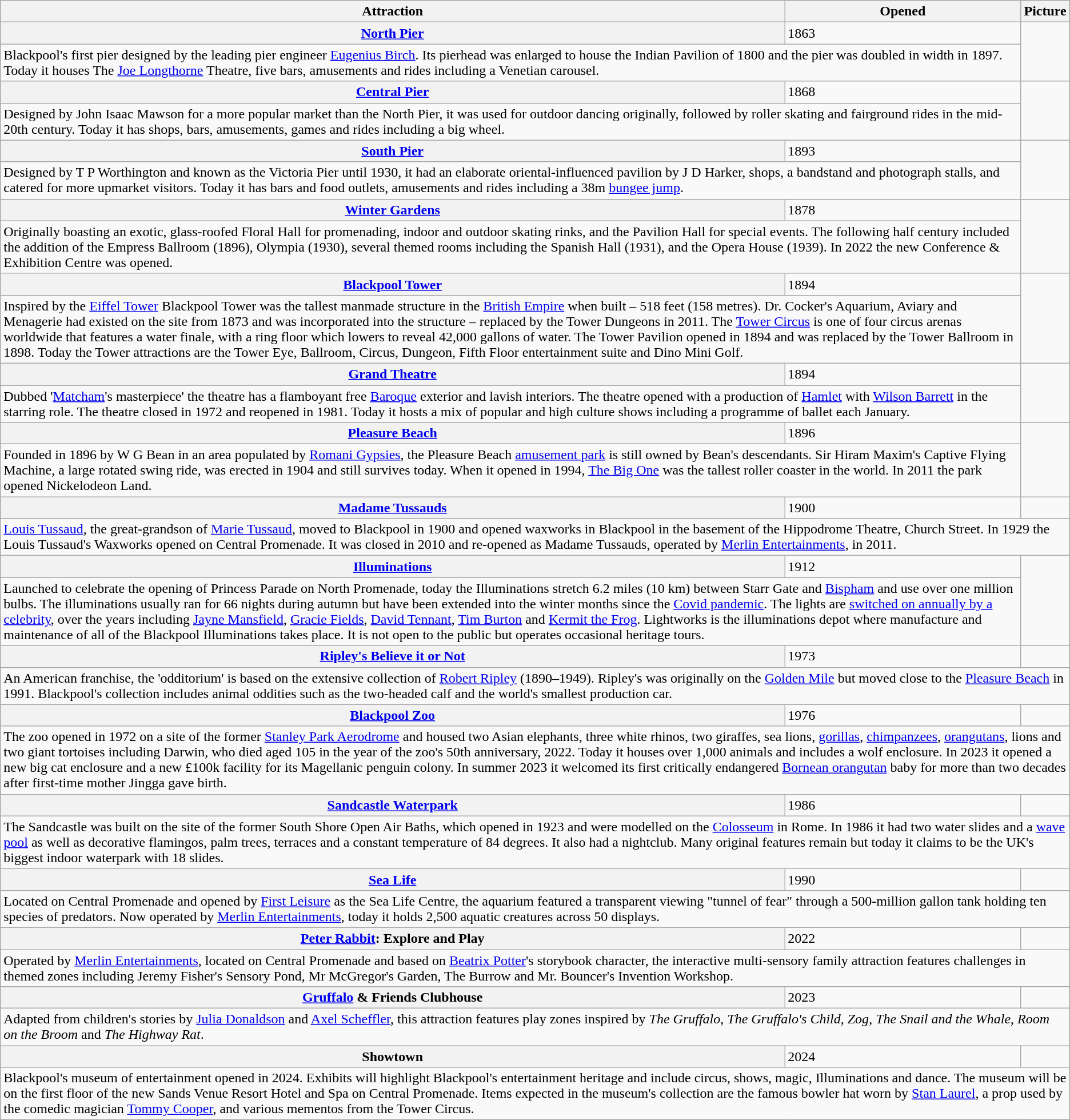<table class ="wikitable">
<tr>
<th>Attraction</th>
<th>Opened</th>
<th>Picture</th>
</tr>
<tr>
<th><a href='#'>North Pier</a></th>
<td>1863</td>
<td rowspan=2></td>
</tr>
<tr>
<td colspan=2>Blackpool's first pier designed by the leading pier engineer <a href='#'>Eugenius Birch</a>. Its pierhead was enlarged to house the Indian Pavilion of 1800 and the pier was doubled in width in 1897. Today it houses The <a href='#'>Joe Longthorne</a> Theatre, five bars, amusements and rides including a Venetian carousel.</td>
</tr>
<tr>
<th><a href='#'>Central Pier</a></th>
<td>1868</td>
<td rowspan=2></td>
</tr>
<tr>
<td colspan=2>Designed by John Isaac Mawson for a more popular market than the North Pier, it was used for outdoor dancing originally, followed by roller skating and fairground rides in the mid-20th century. Today it has shops, bars, amusements, games and rides including a big wheel.</td>
</tr>
<tr>
<th><a href='#'>South Pier</a></th>
<td>1893</td>
<td rowspan=2></td>
</tr>
<tr>
<td colspan=2>Designed by T P Worthington and known as the Victoria Pier until 1930, it had an elaborate oriental-influenced pavilion by J D Harker, shops, a bandstand and photograph stalls, and catered for more upmarket visitors. Today it has bars and food outlets, amusements and rides including a 38m <a href='#'>bungee jump</a>.</td>
</tr>
<tr>
<th><a href='#'>Winter Gardens</a></th>
<td>1878</td>
<td rowspan=2></td>
</tr>
<tr>
<td colspan=2>Originally boasting an exotic, glass-roofed Floral Hall for promenading, indoor and outdoor skating rinks, and the Pavilion Hall for special events. The following half century included the addition of the Empress Ballroom (1896), Olympia (1930), several themed rooms including the Spanish Hall (1931), and the Opera House (1939). In 2022 the new Conference & Exhibition Centre was opened.</td>
</tr>
<tr>
<th><a href='#'>Blackpool Tower</a></th>
<td>1894</td>
<td rowspan=2></td>
</tr>
<tr>
<td colspan=2>Inspired by the <a href='#'>Eiffel Tower</a> Blackpool Tower was the tallest manmade structure in the <a href='#'>British Empire</a> when built – 518 feet (158 metres). Dr. Cocker's Aquarium, Aviary and Menagerie had existed on the site from 1873 and was incorporated into the structure – replaced by the Tower Dungeons in 2011. The <a href='#'>Tower Circus</a> is one of four circus arenas worldwide that features a water finale, with a ring floor which lowers to reveal 42,000 gallons of water. The Tower Pavilion opened in 1894 and was replaced by the Tower Ballroom in 1898. Today the Tower attractions are the Tower Eye, Ballroom, Circus, Dungeon, Fifth Floor entertainment suite and Dino Mini Golf.</td>
</tr>
<tr>
<th><a href='#'>Grand Theatre</a></th>
<td>1894</td>
<td rowspan=2></td>
</tr>
<tr>
<td colspan=2>Dubbed '<a href='#'>Matcham</a>'s masterpiece' the theatre has a flamboyant free <a href='#'>Baroque</a> exterior and lavish interiors. The theatre opened with a production of <a href='#'>Hamlet</a> with <a href='#'>Wilson Barrett</a> in the starring role. The theatre closed in 1972 and reopened in 1981. Today it hosts a mix of popular and high culture shows including a programme of ballet each January.</td>
</tr>
<tr>
<th><a href='#'>Pleasure Beach</a></th>
<td>1896</td>
<td rowspan=2></td>
</tr>
<tr>
<td colspan=2>Founded in 1896 by W G Bean in an area populated by <a href='#'>Romani Gypsies</a>, the Pleasure Beach <a href='#'>amusement park</a> is still owned by Bean's descendants. Sir Hiram Maxim's Captive Flying Machine, a large rotated swing ride, was erected in 1904 and still survives today. When it opened in 1994, <a href='#'>The Big One</a> was the tallest roller coaster in the world. In 2011 the park opened Nickelodeon Land.</td>
</tr>
<tr>
<th><a href='#'>Madame Tussauds</a></th>
<td>1900</td>
</tr>
<tr>
<td colspan=3><a href='#'>Louis Tussaud</a>, the great-grandson of <a href='#'>Marie Tussaud</a>, moved to Blackpool in 1900 and opened waxworks in Blackpool in the basement of the Hippodrome Theatre, Church Street. In 1929 the Louis Tussaud's Waxworks opened on Central Promenade. It was closed in 2010 and re-opened as Madame Tussauds, operated by <a href='#'>Merlin Entertainments</a>, in 2011.</td>
</tr>
<tr>
<th><a href='#'>Illuminations</a></th>
<td>1912</td>
<td rowspan=2></td>
</tr>
<tr>
<td colspan=2>Launched to celebrate the opening of Princess Parade on North Promenade, today the Illuminations stretch 6.2 miles (10 km) between Starr Gate and <a href='#'>Bispham</a> and use over one million bulbs. The illuminations usually ran for 66 nights during autumn but have been extended into the winter months since the <a href='#'>Covid pandemic</a>. The lights are <a href='#'>switched on annually by a celebrity</a>, over the years including <a href='#'>Jayne Mansfield</a>, <a href='#'>Gracie Fields</a>, <a href='#'>David Tennant</a>, <a href='#'>Tim Burton</a> and <a href='#'>Kermit the Frog</a>. Lightworks is the illuminations depot where manufacture and maintenance of all of the Blackpool Illuminations takes place. It is not open to the public but operates occasional heritage tours.</td>
</tr>
<tr>
<th><a href='#'>Ripley's Believe it or Not</a></th>
<td>1973</td>
<td></td>
</tr>
<tr>
<td colspan=3>An American franchise, the 'odditorium' is based on the extensive collection of <a href='#'>Robert Ripley</a> (1890–1949). Ripley's was originally on the <a href='#'>Golden Mile</a> but moved close to the <a href='#'>Pleasure Beach</a> in 1991. Blackpool's collection includes animal oddities such as the two-headed calf and the world's smallest production car.</td>
</tr>
<tr>
<th><a href='#'>Blackpool Zoo</a></th>
<td>1976</td>
<td></td>
</tr>
<tr>
<td colspan=3>The zoo opened in 1972 on a site of the former <a href='#'>Stanley Park Aerodrome</a> and housed two Asian elephants, three white rhinos, two giraffes, sea lions, <a href='#'>gorillas</a>, <a href='#'>chimpanzees</a>, <a href='#'>orangutans</a>, lions and two giant tortoises including Darwin, who died aged 105 in the year of the zoo's 50th anniversary, 2022. Today it houses over 1,000 animals and includes a wolf enclosure. In 2023 it opened a new big cat enclosure and a new £100k facility for its Magellanic penguin colony. In summer 2023 it welcomed its first critically endangered <a href='#'>Bornean orangutan</a> baby for more than two decades after first-time mother Jingga gave birth.</td>
</tr>
<tr>
<th><a href='#'>Sandcastle Waterpark</a></th>
<td>1986</td>
<td></td>
</tr>
<tr>
<td colspan=3>The Sandcastle was built on the site of the former South Shore Open Air Baths, which opened in 1923 and were modelled on the <a href='#'>Colosseum</a> in Rome. In 1986 it had two water slides and a <a href='#'>wave pool</a> as well as decorative flamingos, palm trees, terraces and a constant temperature of 84 degrees. It also had a nightclub. Many original features remain but today it claims to be the UK's biggest indoor waterpark with 18 slides.</td>
</tr>
<tr>
<th><a href='#'>Sea Life</a></th>
<td>1990</td>
<td></td>
</tr>
<tr>
<td colspan=3>Located on Central Promenade and opened by <a href='#'>First Leisure</a> as the Sea Life Centre, the aquarium featured a transparent viewing "tunnel of fear" through a 500-million gallon tank holding ten species of predators. Now operated by <a href='#'>Merlin Entertainments</a>, today it holds 2,500 aquatic creatures  across 50 displays.</td>
</tr>
<tr>
<th><a href='#'>Peter Rabbit</a>: Explore and Play</th>
<td>2022</td>
<td></td>
</tr>
<tr>
<td colspan=3>Operated by <a href='#'>Merlin Entertainments</a>, located on Central Promenade and based on <a href='#'>Beatrix Potter</a>'s storybook character, the interactive multi-sensory family attraction features challenges in themed zones including Jeremy Fisher's Sensory Pond, Mr McGregor's Garden, The Burrow and Mr. Bouncer's Invention Workshop.</td>
</tr>
<tr>
<th><a href='#'>Gruffalo</a> & Friends Clubhouse</th>
<td>2023</td>
<td></td>
</tr>
<tr>
<td colspan=3>Adapted from children's stories by <a href='#'>Julia Donaldson</a> and <a href='#'>Axel Scheffler</a>, this attraction features play zones  inspired by <em>The Gruffalo</em>, <em>The Gruffalo's Child</em>, <em>Zog</em>, <em>The Snail and the Whale</em>, <em>Room on the Broom</em> and <em>The Highway Rat</em>.</td>
</tr>
<tr>
<th>Showtown</th>
<td>2024</td>
<td></td>
</tr>
<tr>
<td colspan=3>Blackpool's museum of entertainment opened in 2024. Exhibits will highlight Blackpool's entertainment heritage and include circus, shows, magic, Illuminations and dance. The museum will be  on the first floor of the new Sands Venue Resort Hotel and Spa on Central Promenade. Items expected in the museum's collection are the famous bowler hat worn by <a href='#'>Stan Laurel</a>, a prop used by the comedic magician <a href='#'>Tommy Cooper</a>, and various mementos from the Tower Circus.</td>
</tr>
</table>
